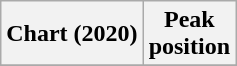<table class="wikitable plainrowheaders" style="text-align:center">
<tr>
<th scope="col">Chart (2020)</th>
<th scope="col">Peak<br>position</th>
</tr>
<tr>
</tr>
</table>
